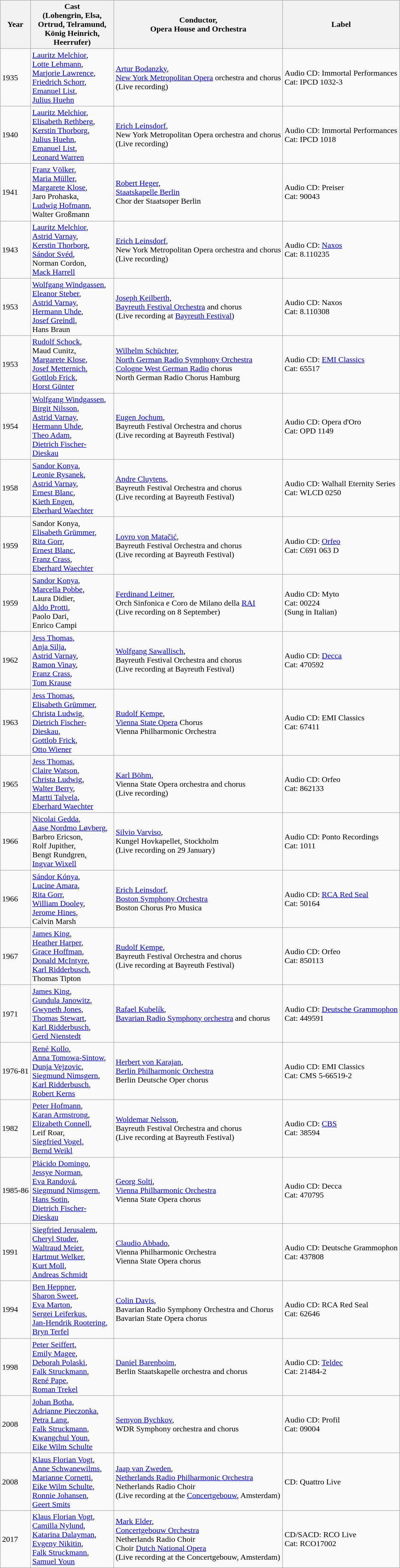<table class="wikitable">
<tr>
<th>Year</th>
<th Width="160">Cast <br>(Lohengrin, Elsa,<br>Ortrud, Telramund,<br>König Heinrich, Heerrufer)</th>
<th>Conductor,<br>Opera House and Orchestra</th>
<th>Label</th>
</tr>
<tr>
<td>1935</td>
<td><a href='#'>Lauritz Melchior</a>,<br><a href='#'>Lotte Lehmann</a>,<br><a href='#'>Marjorie Lawrence</a>,<br><a href='#'>Friedrich Schorr</a>,<br><a href='#'>Emanuel List</a>,<br><a href='#'>Julius Huehn</a></td>
<td><a href='#'>Artur Bodanzky</a>,<br><a href='#'>New York Metropolitan Opera</a> orchestra and chorus<br>(Live recording)</td>
<td>Audio CD: Immortal Performances<br>Cat: IPCD 1032-3</td>
</tr>
<tr>
<td>1940</td>
<td><a href='#'>Lauritz Melchior</a>,<br><a href='#'>Elisabeth Rethberg</a>,<br><a href='#'>Kerstin Thorborg</a>,<br><a href='#'>Julius Huehn</a>,<br><a href='#'>Emanuel List</a>,<br><a href='#'>Leonard Warren</a></td>
<td><a href='#'>Erich Leinsdorf</a>,<br>New York Metropolitan Opera orchestra and chorus<br>(Live recording)</td>
<td>Audio CD: Immortal Performances<br>Cat: IPCD 1018</td>
</tr>
<tr>
<td>1941</td>
<td><a href='#'>Franz Völker</a>,<br><a href='#'>Maria Müller</a>,<br><a href='#'>Margarete Klose</a>,<br>Jaro Prohaska,<br><a href='#'>Ludwig Hofmann</a>,<br>Walter Großmann</td>
<td><a href='#'>Robert Heger</a>,<br><a href='#'>Staatskapelle Berlin</a><br>Chor der Staatsoper Berlin</td>
<td>Audio CD: Preiser<br>Cat: 90043</td>
</tr>
<tr>
<td>1943</td>
<td><a href='#'>Lauritz Melchior</a>,<br><a href='#'>Astrid Varnay</a>,<br><a href='#'>Kerstin Thorborg</a>,<br><a href='#'>Sándor Svéd</a>,<br>Norman Cordon,<br><a href='#'>Mack Harrell</a></td>
<td><a href='#'>Erich Leinsdorf</a>,<br>New York Metropolitan Opera orchestra and chorus<br>(Live recording)</td>
<td>Audio CD: <a href='#'>Naxos</a><br>Cat: 8.110235</td>
</tr>
<tr>
<td>1953</td>
<td><a href='#'>Wolfgang Windgassen</a>,<br><a href='#'>Eleanor Steber</a>,<br><a href='#'>Astrid Varnay</a>,<br><a href='#'>Hermann Uhde</a>,<br><a href='#'>Josef Greindl</a>,<br>Hans Braun</td>
<td><a href='#'>Joseph Keilberth</a>,<br><a href='#'>Bayreuth Festival Orchestra</a> and chorus<br>(Live recording at <a href='#'>Bayreuth Festival</a>)</td>
<td>Audio CD: Naxos<br>Cat: 8.110308</td>
</tr>
<tr>
<td>1953</td>
<td><a href='#'>Rudolf Schock</a>, <br>Maud Cunitz,<br><a href='#'>Margarete Klose</a>,<br><a href='#'>Josef Metternich</a>,<br><a href='#'>Gottlob Frick</a>,<br><a href='#'>Horst Günter</a></td>
<td><a href='#'>Wilhelm Schüchter</a>,<br><a href='#'>North German Radio Symphony Orchestra</a><br><a href='#'>Cologne West German Radio</a> chorus<br>North German Radio Chorus Hamburg</td>
<td>Audio CD: <a href='#'>EMI Classics</a><br>Cat: 65517</td>
</tr>
<tr>
<td>1954</td>
<td><a href='#'>Wolfgang Windgassen</a>, <br><a href='#'>Birgit Nilsson</a>,<br><a href='#'>Astrid Varnay</a>,<br><a href='#'>Hermann Uhde</a>,<br><a href='#'>Theo Adam</a>,<br><a href='#'>Dietrich Fischer-Dieskau</a></td>
<td><a href='#'>Eugen Jochum</a>,<br>Bayreuth Festival Orchestra and chorus<br>(Live recording at Bayreuth Festival)</td>
<td>Audio CD: Opera d'Oro<br>Cat: OPD 1149</td>
</tr>
<tr>
<td>1958</td>
<td><a href='#'>Sandor Konya</a>,<br><a href='#'>Leonie Rysanek</a>,<br><a href='#'>Astrid Varnay</a>,<br><a href='#'>Ernest Blanc</a>,<br><a href='#'>Kieth Engen</a>,<br><a href='#'>Eberhard Waechter</a></td>
<td><a href='#'>Andre Cluytens</a>,<br>Bayreuth Festival Orchestra and chorus<br>(Live recording at Bayreuth Festival)</td>
<td>Audio CD: Walhall Eternity Series<br>Cat: WLCD 0250</td>
</tr>
<tr>
<td>1959</td>
<td>Sandor Konya,<br><a href='#'>Elisabeth Grümmer</a>,<br><a href='#'>Rita Gorr</a>,<br><a href='#'>Ernest Blanc</a>,<br><a href='#'>Franz Crass</a>,<br><a href='#'>Eberhard Waechter</a></td>
<td><a href='#'>Lovro von Matačić</a>,<br>Bayreuth Festival Orchestra and chorus<br>(Live recording at Bayreuth Festival)</td>
<td>Audio CD: <a href='#'>Orfeo</a><br>Cat: C691 063 D</td>
</tr>
<tr>
<td>1959</td>
<td><a href='#'>Sandor Konya</a>,<br><a href='#'>Marcella Pobbe</a>,<br>Laura Didier,<br><a href='#'>Aldo Protti</a>,<br>Paolo Dari,<br>Enrico Campi</td>
<td><a href='#'>Ferdinand Leitner</a>,<br>Orch Sinfonica e Coro de Milano della <a href='#'>RAI</a><br>(Live recording on 8 September)</td>
<td>Audio CD: Myto<br>Cat: 00224<br>(Sung in Italian)</td>
</tr>
<tr>
<td>1962</td>
<td><a href='#'>Jess Thomas</a>,<br><a href='#'>Anja Silja</a>,<br><a href='#'>Astrid Varnay</a>,<br><a href='#'>Ramon Vinay</a>,<br><a href='#'>Franz Crass</a>,<br><a href='#'>Tom Krause</a></td>
<td><a href='#'>Wolfgang Sawallisch</a>,<br>Bayreuth Festival Orchestra and chorus<br>(Live recording at Bayreuth Festival)</td>
<td>Audio CD: <a href='#'>Decca</a><br>Cat: 470592</td>
</tr>
<tr>
<td>1963</td>
<td><a href='#'>Jess Thomas</a>,<br><a href='#'>Elisabeth Grümmer</a>,<br><a href='#'>Christa Ludwig</a>,<br><a href='#'>Dietrich Fischer-Dieskau</a>,<br><a href='#'>Gottlob Frick</a>,<br><a href='#'>Otto Wiener</a></td>
<td><a href='#'>Rudolf Kempe</a>,<br><a href='#'>Vienna State Opera</a> Chorus<br>Vienna Philharmonic Orchestra</td>
<td>Audio CD: EMI Classics<br>Cat: 67411</td>
</tr>
<tr>
<td>1965</td>
<td><a href='#'>Jess Thomas</a>,<br><a href='#'>Claire Watson</a>,<br><a href='#'>Christa Ludwig</a>,<br><a href='#'>Walter Berry</a>,<br><a href='#'>Martti Talvela</a>,<br><a href='#'>Eberhard Waechter</a></td>
<td><a href='#'>Karl Böhm</a>,<br>Vienna State Opera orchestra and chorus<br>(Live recording)</td>
<td>Audio CD: Orfeo<br>Cat: 862133</td>
</tr>
<tr>
<td>1966</td>
<td><a href='#'>Nicolai Gedda</a>,<br><a href='#'>Aase Nordmo Løvberg</a>,<br>Barbro Ericson,<br>Rolf Jupither,<br>Bengt Rundgren,<br><a href='#'>Ingvar Wixell</a></td>
<td><a href='#'>Silvio Varviso</a>,<br>Kungel Hovkapellet, Stockholm<br>(Live recording on 29 January)</td>
<td>Audio CD: Ponto Recordings<br>Cat: 1011</td>
</tr>
<tr>
<td>1966</td>
<td><a href='#'>Sándor Kónya</a>,<br><a href='#'>Lucine Amara</a>,<br><a href='#'>Rita Gorr</a>,<br><a href='#'>William Dooley</a>,<br><a href='#'>Jerome Hines</a>,<br>Calvin Marsh</td>
<td><a href='#'>Erich Leinsdorf</a>,<br><a href='#'>Boston Symphony Orchestra</a><br>Boston Chorus Pro Musica</td>
<td>Audio CD: <a href='#'>RCA Red Seal</a><br>Cat: 50164</td>
</tr>
<tr>
<td>1967</td>
<td><a href='#'>James King</a>,<br><a href='#'>Heather Harper</a>,<br><a href='#'>Grace Hoffman</a>,<br><a href='#'>Donald McIntyre</a>,<br><a href='#'>Karl Ridderbusch</a>,<br>Thomas Tipton</td>
<td><a href='#'>Rudolf Kempe</a>,<br>Bayreuth Festival Orchestra and chorus<br>(Live recording at Bayreuth Festival)</td>
<td>Audio CD: Orfeo<br>Cat: 850113</td>
</tr>
<tr>
<td>1971</td>
<td><a href='#'>James King</a>,<br><a href='#'>Gundula Janowitz</a>,<br><a href='#'>Gwyneth Jones</a>,<br><a href='#'>Thomas Stewart</a>,<br><a href='#'>Karl Ridderbusch</a>,<br><a href='#'>Gerd Nienstedt</a></td>
<td><a href='#'>Rafael Kubelík</a>,<br><a href='#'>Bavarian Radio Symphony orchestra</a> and chorus</td>
<td>Audio CD: <a href='#'>Deutsche Grammophon</a><br>Cat: 449591</td>
</tr>
<tr>
<td>1976-81</td>
<td><a href='#'>René Kollo</a>,<br><a href='#'>Anna Tomowa-Sintow</a>,<br><a href='#'>Dunja Vejzovic</a>,<br><a href='#'>Siegmund Nimsgern</a>,<br><a href='#'>Karl Ridderbusch</a>,<br><a href='#'>Robert Kerns</a></td>
<td><a href='#'>Herbert von Karajan</a>,<br><a href='#'>Berlin Philharmonic Orchestra</a><br>Berlin Deutsche Oper chorus</td>
<td>Audio CD: EMI Classics<br>Cat: CMS 5-66519-2</td>
</tr>
<tr>
<td>1982</td>
<td><a href='#'>Peter Hofmann</a>,<br><a href='#'>Karan Armstrong</a>,<br><a href='#'>Elizabeth Connell</a>,<br>Leif Roar,<br><a href='#'>Siegfried Vogel</a>,<br><a href='#'>Bernd Weikl</a></td>
<td><a href='#'>Woldemar Nelsson</a>,<br>Bayreuth Festival Orchestra and chorus<br>(Live recording at Bayreuth Festival)</td>
<td>Audio CD: <a href='#'>CBS</a><br>Cat: 38594</td>
</tr>
<tr>
<td>1985-86</td>
<td><a href='#'>Plácido Domingo</a>,<br><a href='#'>Jessye Norman</a>,<br><a href='#'>Eva Randová</a>,<br><a href='#'>Siegmund Nimsgern</a>,<br><a href='#'>Hans Sotin</a>,<br><a href='#'>Dietrich Fischer-Dieskau</a></td>
<td><a href='#'>Georg Solti</a>,<br><a href='#'>Vienna Philharmonic Orchestra</a><br>Vienna State Opera chorus</td>
<td>Audio CD: Decca<br>Cat: 470795</td>
</tr>
<tr>
<td>1991</td>
<td><a href='#'>Siegfried Jerusalem</a>,<br><a href='#'>Cheryl Studer</a>,<br><a href='#'>Waltraud Meier</a>,<br><a href='#'>Hartmut Welker</a>,<br><a href='#'>Kurt Moll</a>,<br><a href='#'>Andreas Schmidt</a></td>
<td><a href='#'>Claudio Abbado</a>,<br>Vienna Philharmonic Orchestra<br>Vienna State Opera chorus</td>
<td>Audio CD: Deutsche Grammophon<br>Cat: 437808</td>
</tr>
<tr>
<td>1994</td>
<td><a href='#'>Ben Heppner</a>,<br><a href='#'>Sharon Sweet</a>,<br><a href='#'>Eva Marton</a>,<br><a href='#'>Sergei Leiferkus</a>,<br><a href='#'>Jan-Hendrik Rootering</a>,<br><a href='#'>Bryn Terfel</a></td>
<td><a href='#'>Colin Davis</a>,<br>Bavarian Radio Symphony Orchestra and Chorus<br>Bavarian State Opera chorus</td>
<td>Audio CD: RCA Red Seal<br>Cat: 62646</td>
</tr>
<tr>
<td>1998</td>
<td><a href='#'>Peter Seiffert</a>,<br><a href='#'>Emily Magee</a>,<br><a href='#'>Deborah Polaski</a>,<br><a href='#'>Falk Struckmann</a>,<br><a href='#'>René Pape</a>,<br><a href='#'>Roman Trekel</a></td>
<td><a href='#'>Daniel Barenboim</a>,<br>Berlin Staatskapelle orchestra and chorus</td>
<td>Audio CD: <a href='#'>Teldec</a><br>Cat: 21484-2</td>
</tr>
<tr>
<td>2008</td>
<td><a href='#'>Johan Botha</a>,<br><a href='#'>Adrianne Pieczonka</a>,<br><a href='#'>Petra Lang</a>,<br><a href='#'>Falk Struckmann</a>,<br><a href='#'>Kwangchul Youn</a>,<br><a href='#'>Eike Wilm Schulte</a></td>
<td><a href='#'>Semyon Bychkov</a>,<br>WDR Symphony orchestra and chorus</td>
<td>Audio CD: Profil<br>Cat: 09004</td>
</tr>
<tr>
<td>2008</td>
<td><a href='#'>Klaus Florian Vogt</a>,<br><a href='#'>Anne Schwanewilms</a>,<br><a href='#'>Marianne Cornetti</a>,<br><a href='#'>Eike Wilm Schulte</a>,<br><a href='#'>Ronnie Johansen</a>,<br><a href='#'>Geert Smits</a></td>
<td><a href='#'>Jaap van Zweden</a>, <br><a href='#'>Netherlands Radio Philharmonic Orchestra</a><br>Netherlands Radio Choir<br>(Live recording at the <a href='#'>Concertgebouw</a>, Amsterdam)</td>
<td>CD: Quattro Live</td>
</tr>
<tr>
<td>2017</td>
<td><a href='#'>Klaus Florian Vogt</a>,<br><a href='#'>Camilla Nylund</a>,<br><a href='#'>Katarina Dalayman</a>,<br><a href='#'>Evgeny Nikitin</a>,<br><a href='#'>Falk Struckmann</a>,<br><a href='#'>Samuel Youn</a></td>
<td><a href='#'>Mark Elder</a>, <br><a href='#'>Concertgebouw Orchestra</a><br>Netherlands Radio Choir<br>Choir <a href='#'>Dutch National Opera</a><br>(Live recording at the Concertgebouw, Amsterdam)</td>
<td>CD/SACD: RCO Live<br>Cat: RCO17002</td>
</tr>
</table>
